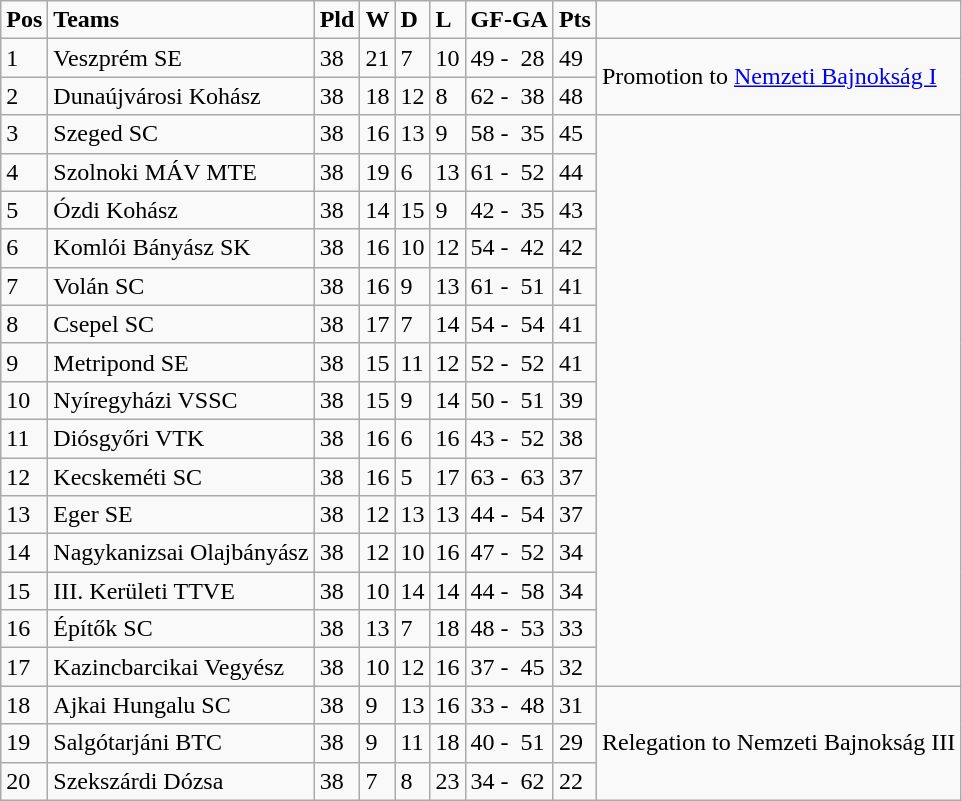<table class="wikitable">
<tr>
<td><strong>Pos</strong></td>
<td><strong>Teams</strong></td>
<td><strong>Pld</strong></td>
<td><strong>W</strong></td>
<td><strong>D</strong></td>
<td><strong>L</strong></td>
<td><strong>GF-GA</strong></td>
<td><strong>Pts</strong></td>
<td></td>
</tr>
<tr>
<td>1</td>
<td>Veszprém SE</td>
<td>38</td>
<td>21</td>
<td>7</td>
<td>10</td>
<td>49 -  28</td>
<td>49</td>
<td rowspan="2">Promotion to <a href='#'>Nemzeti Bajnokság I</a></td>
</tr>
<tr>
<td>2</td>
<td>Dunaújvárosi Kohász</td>
<td>38</td>
<td>18</td>
<td>12</td>
<td>8</td>
<td>62 -  38</td>
<td>48</td>
</tr>
<tr>
<td>3</td>
<td>Szeged SC</td>
<td>38</td>
<td>16</td>
<td>13</td>
<td>9</td>
<td>58 -  35</td>
<td>45</td>
<td rowspan="15"></td>
</tr>
<tr>
<td>4</td>
<td>Szolnoki MÁV MTE</td>
<td>38</td>
<td>19</td>
<td>6</td>
<td>13</td>
<td>61 -  52</td>
<td>44</td>
</tr>
<tr>
<td>5</td>
<td>Ózdi Kohász</td>
<td>38</td>
<td>14</td>
<td>15</td>
<td>9</td>
<td>42 -  35</td>
<td>43</td>
</tr>
<tr>
<td>6</td>
<td>Komlói Bányász SK</td>
<td>38</td>
<td>16</td>
<td>10</td>
<td>12</td>
<td>54 -  42</td>
<td>42</td>
</tr>
<tr>
<td>7</td>
<td>Volán SC</td>
<td>38</td>
<td>16</td>
<td>9</td>
<td>13</td>
<td>61 -  51</td>
<td>41</td>
</tr>
<tr>
<td>8</td>
<td>Csepel SC</td>
<td>38</td>
<td>17</td>
<td>7</td>
<td>14</td>
<td>54 -  54</td>
<td>41</td>
</tr>
<tr>
<td>9</td>
<td>Metripond SE</td>
<td>38</td>
<td>15</td>
<td>11</td>
<td>12</td>
<td>52 -  52</td>
<td>41</td>
</tr>
<tr>
<td>10</td>
<td>Nyíregyházi VSSC</td>
<td>38</td>
<td>15</td>
<td>9</td>
<td>14</td>
<td>50 -  51</td>
<td>39</td>
</tr>
<tr>
<td>11</td>
<td>Diósgyőri VTK</td>
<td>38</td>
<td>16</td>
<td>6</td>
<td>16</td>
<td>43 -  52</td>
<td>38</td>
</tr>
<tr>
<td>12</td>
<td>Kecskeméti SC</td>
<td>38</td>
<td>16</td>
<td>5</td>
<td>17</td>
<td>63 -  63</td>
<td>37</td>
</tr>
<tr>
<td>13</td>
<td>Eger SE</td>
<td>38</td>
<td>12</td>
<td>13</td>
<td>13</td>
<td>44 -  54</td>
<td>37</td>
</tr>
<tr>
<td>14</td>
<td>Nagykanizsai Olajbányász</td>
<td>38</td>
<td>12</td>
<td>10</td>
<td>16</td>
<td>47 -  52</td>
<td>34</td>
</tr>
<tr>
<td>15</td>
<td>III. Kerületi TTVE</td>
<td>38</td>
<td>10</td>
<td>14</td>
<td>14</td>
<td>44 -  58</td>
<td>34</td>
</tr>
<tr>
<td>16</td>
<td>Építők SC</td>
<td>38</td>
<td>13</td>
<td>7</td>
<td>18</td>
<td>48 -  53</td>
<td>33</td>
</tr>
<tr>
<td>17</td>
<td>Kazincbarcikai Vegyész</td>
<td>38</td>
<td>10</td>
<td>12</td>
<td>16</td>
<td>37 -  45</td>
<td>32</td>
</tr>
<tr>
<td>18</td>
<td>Ajkai Hungalu SC</td>
<td>38</td>
<td>9</td>
<td>13</td>
<td>16</td>
<td>33 -  48</td>
<td>31</td>
<td rowspan="3">Relegation to Nemzeti Bajnokság III</td>
</tr>
<tr>
<td>19</td>
<td>Salgótarjáni BTC</td>
<td>38</td>
<td>9</td>
<td>11</td>
<td>18</td>
<td>40 -  51</td>
<td>29</td>
</tr>
<tr>
<td>20</td>
<td>Szekszárdi Dózsa</td>
<td>38</td>
<td>7</td>
<td>8</td>
<td>23</td>
<td>34 -  62</td>
<td>22</td>
</tr>
</table>
